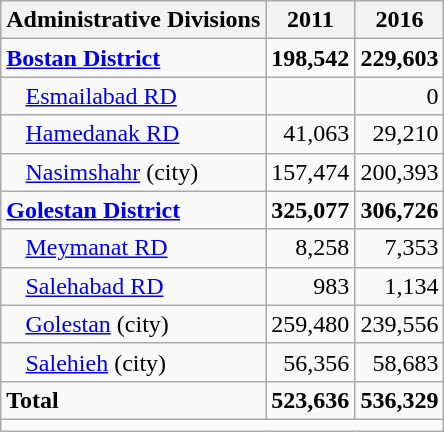<table class="wikitable">
<tr>
<th>Administrative Divisions</th>
<th>2011</th>
<th>2016</th>
</tr>
<tr>
<td><strong><a href='#'>Bostan District</a></strong></td>
<td style="text-align: right;"><strong>198,542</strong></td>
<td style="text-align: right;"><strong>229,603</strong></td>
</tr>
<tr>
<td style="padding-left: 1em;"><a href='#'>Esmailabad RD</a></td>
<td style="text-align: right;"></td>
<td style="text-align: right;">0</td>
</tr>
<tr>
<td style="padding-left: 1em;"><a href='#'>Hamedanak RD</a></td>
<td style="text-align: right;">41,063</td>
<td style="text-align: right;">29,210</td>
</tr>
<tr>
<td style="padding-left: 1em;"><a href='#'>Nasimshahr</a> (city)</td>
<td style="text-align: right;">157,474</td>
<td style="text-align: right;">200,393</td>
</tr>
<tr>
<td><strong><a href='#'>Golestan District</a></strong></td>
<td style="text-align: right;"><strong>325,077</strong></td>
<td style="text-align: right;"><strong>306,726</strong></td>
</tr>
<tr>
<td style="padding-left: 1em;"><a href='#'>Meymanat RD</a></td>
<td style="text-align: right;">8,258</td>
<td style="text-align: right;">7,353</td>
</tr>
<tr>
<td style="padding-left: 1em;"><a href='#'>Salehabad RD</a></td>
<td style="text-align: right;">983</td>
<td style="text-align: right;">1,134</td>
</tr>
<tr>
<td style="padding-left: 1em;"><a href='#'>Golestan</a> (city)</td>
<td style="text-align: right;">259,480</td>
<td style="text-align: right;">239,556</td>
</tr>
<tr>
<td style="padding-left: 1em;"><a href='#'>Salehieh</a> (city)</td>
<td style="text-align: right;">56,356</td>
<td style="text-align: right;">58,683</td>
</tr>
<tr>
<td><strong>Total</strong></td>
<td style="text-align: right;"><strong>523,636</strong></td>
<td style="text-align: right;"><strong>536,329</strong></td>
</tr>
<tr>
<td colspan=3></td>
</tr>
</table>
